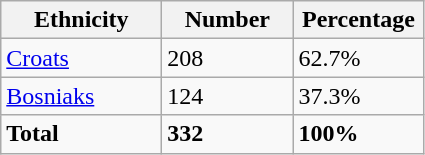<table class="wikitable">
<tr>
<th width="100px">Ethnicity</th>
<th width="80px">Number</th>
<th width="80px">Percentage</th>
</tr>
<tr>
<td><a href='#'>Croats</a></td>
<td>208</td>
<td>62.7%</td>
</tr>
<tr>
<td><a href='#'>Bosniaks</a></td>
<td>124</td>
<td>37.3%</td>
</tr>
<tr>
<td><strong>Total</strong></td>
<td><strong>332</strong></td>
<td><strong>100%</strong></td>
</tr>
</table>
